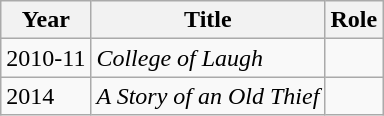<table class="wikitable sortable">
<tr>
<th>Year</th>
<th>Title</th>
<th>Role</th>
</tr>
<tr>
<td>2010-11</td>
<td><em>College of Laugh</em></td>
<td></td>
</tr>
<tr>
<td>2014</td>
<td><em>A Story of an Old Thief</em></td>
<td></td>
</tr>
</table>
